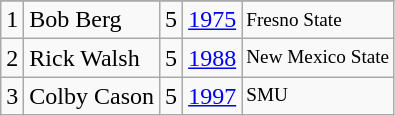<table class="wikitable">
<tr>
</tr>
<tr>
<td>1</td>
<td>Bob Berg</td>
<td>5</td>
<td><a href='#'>1975</a></td>
<td style="font-size:80%;">Fresno State</td>
</tr>
<tr>
<td>2</td>
<td>Rick Walsh</td>
<td>5</td>
<td><a href='#'>1988</a></td>
<td style="font-size:80%;">New Mexico State</td>
</tr>
<tr>
<td>3</td>
<td>Colby Cason</td>
<td>5</td>
<td><a href='#'>1997</a></td>
<td style="font-size:80%;">SMU</td>
</tr>
</table>
